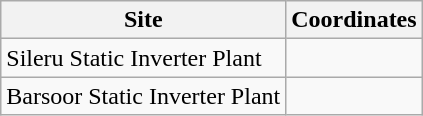<table class="wikitable sortable">
<tr>
<th>Site</th>
<th>Coordinates</th>
</tr>
<tr>
<td>Sileru Static Inverter Plant</td>
<td></td>
</tr>
<tr>
<td>Barsoor Static Inverter Plant</td>
<td></td>
</tr>
</table>
